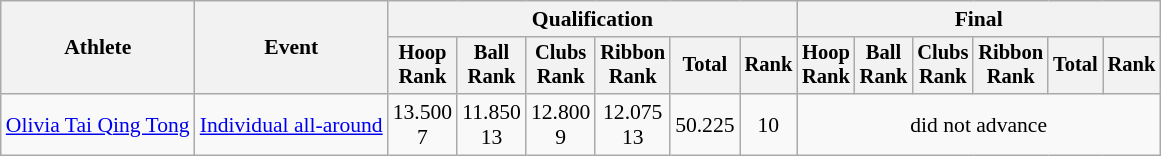<table class=wikitable style="font-size:90%">
<tr>
<th rowspan=2>Athlete</th>
<th rowspan=2>Event</th>
<th colspan=6>Qualification</th>
<th colspan=6>Final</th>
</tr>
<tr style="font-size:95%">
<th>Hoop<br>Rank</th>
<th>Ball<br>Rank</th>
<th>Clubs<br>Rank</th>
<th>Ribbon<br>Rank</th>
<th>Total</th>
<th>Rank</th>
<th>Hoop<br>Rank</th>
<th>Ball<br>Rank</th>
<th>Clubs<br>Rank</th>
<th>Ribbon<br>Rank</th>
<th>Total</th>
<th>Rank</th>
</tr>
<tr align=center>
<td align=left><a href='#'>Olivia Tai Qing Tong</a></td>
<td align=left><a href='#'>Individual all-around</a></td>
<td>13.500<br>7</td>
<td>11.850<br>13</td>
<td>12.800<br>9</td>
<td>12.075<br>13</td>
<td>50.225</td>
<td>10</td>
<td colspan=6>did not advance</td>
</tr>
</table>
